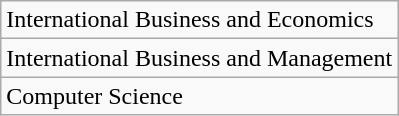<table class="wikitable">
<tr>
<td>International Business and Economics</td>
</tr>
<tr>
<td>International Business and Management</td>
</tr>
<tr>
<td>Computer Science</td>
</tr>
</table>
